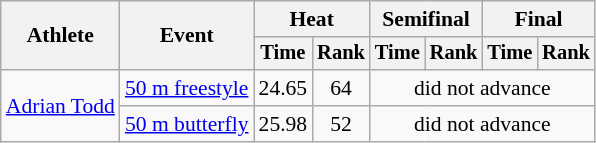<table class=wikitable style="font-size:90%">
<tr>
<th rowspan="2">Athlete</th>
<th rowspan="2">Event</th>
<th colspan="2">Heat</th>
<th colspan="2">Semifinal</th>
<th colspan="2">Final</th>
</tr>
<tr style="font-size:95%">
<th>Time</th>
<th>Rank</th>
<th>Time</th>
<th>Rank</th>
<th>Time</th>
<th>Rank</th>
</tr>
<tr align=center>
<td align=left rowspan=2><a href='#'>Adrian Todd</a></td>
<td align=left><a href='#'>50 m freestyle</a></td>
<td>24.65</td>
<td>64</td>
<td colspan=4>did not advance</td>
</tr>
<tr align=center>
<td align=left><a href='#'>50 m butterfly</a></td>
<td>25.98</td>
<td>52</td>
<td colspan=4>did not advance</td>
</tr>
</table>
